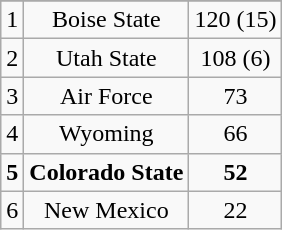<table class="wikitable" style="display: inline-table;">
<tr align="center">
</tr>
<tr align="center">
<td>1</td>
<td>Boise State</td>
<td>120 (15)</td>
</tr>
<tr align="center">
<td>2</td>
<td>Utah State</td>
<td>108 (6)</td>
</tr>
<tr align="center">
<td>3</td>
<td>Air Force</td>
<td>73</td>
</tr>
<tr align="center">
<td>4</td>
<td>Wyoming</td>
<td>66</td>
</tr>
<tr align="center">
<td><strong>5</strong></td>
<td><strong>Colorado State</strong></td>
<td><strong>52</strong></td>
</tr>
<tr align="center">
<td>6</td>
<td>New Mexico</td>
<td>22</td>
</tr>
</table>
